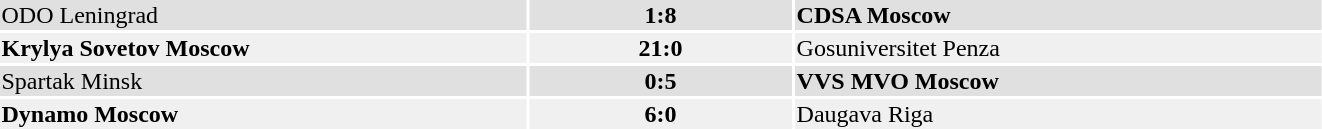<table width="70%">
<tr bgcolor="#e0e0e0">
<td style="width:40%;">ODO Leningrad</td>
<th style="width:20%;">1:8</th>
<td style="width:40%;"><strong>CDSA Moscow</strong></td>
</tr>
<tr bgcolor="#f0f0f0">
<td><strong>Krylya Sovetov Moscow</strong></td>
<td align="center"><strong>21:0</strong></td>
<td>Gosuniversitet Penza</td>
</tr>
<tr bgcolor="#e0e0e0">
<td>Spartak Minsk</td>
<td align="center"><strong>0:5</strong></td>
<td><strong>VVS MVO Moscow</strong></td>
</tr>
<tr bgcolor="#f0f0f0">
<td><strong>Dynamo Moscow</strong></td>
<td align="center"><strong>6:0</strong></td>
<td>Daugava Riga</td>
</tr>
</table>
